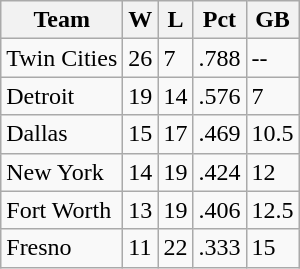<table class="wikitable">
<tr>
<th>Team</th>
<th>W</th>
<th>L</th>
<th>Pct</th>
<th>GB</th>
</tr>
<tr>
<td>Twin Cities</td>
<td>26</td>
<td>7</td>
<td>.788</td>
<td>--</td>
</tr>
<tr>
<td>Detroit</td>
<td>19</td>
<td>14</td>
<td>.576</td>
<td>7</td>
</tr>
<tr>
<td>Dallas</td>
<td>15</td>
<td>17</td>
<td>.469</td>
<td>10.5</td>
</tr>
<tr>
<td>New York</td>
<td>14</td>
<td>19</td>
<td>.424</td>
<td>12</td>
</tr>
<tr>
<td>Fort Worth</td>
<td>13</td>
<td>19</td>
<td>.406</td>
<td>12.5</td>
</tr>
<tr>
<td>Fresno</td>
<td>11</td>
<td>22</td>
<td>.333</td>
<td>15</td>
</tr>
</table>
